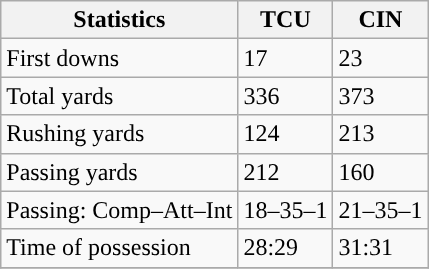<table class="wikitable" style="float: left;">
<tr>
<th>Statistics</th>
<th>TCU</th>
<th>CIN</th>
</tr>
<tr>
<td>First downs</td>
<td>17</td>
<td>23</td>
</tr>
<tr>
<td>Total yards</td>
<td>336</td>
<td>373</td>
</tr>
<tr>
<td>Rushing yards</td>
<td>124</td>
<td>213</td>
</tr>
<tr>
<td>Passing yards</td>
<td>212</td>
<td>160</td>
</tr>
<tr>
<td>Passing: Comp–Att–Int</td>
<td>18–35–1</td>
<td>21–35–1</td>
</tr>
<tr>
<td>Time of possession</td>
<td>28:29</td>
<td>31:31</td>
</tr>
<tr>
</tr>
</table>
